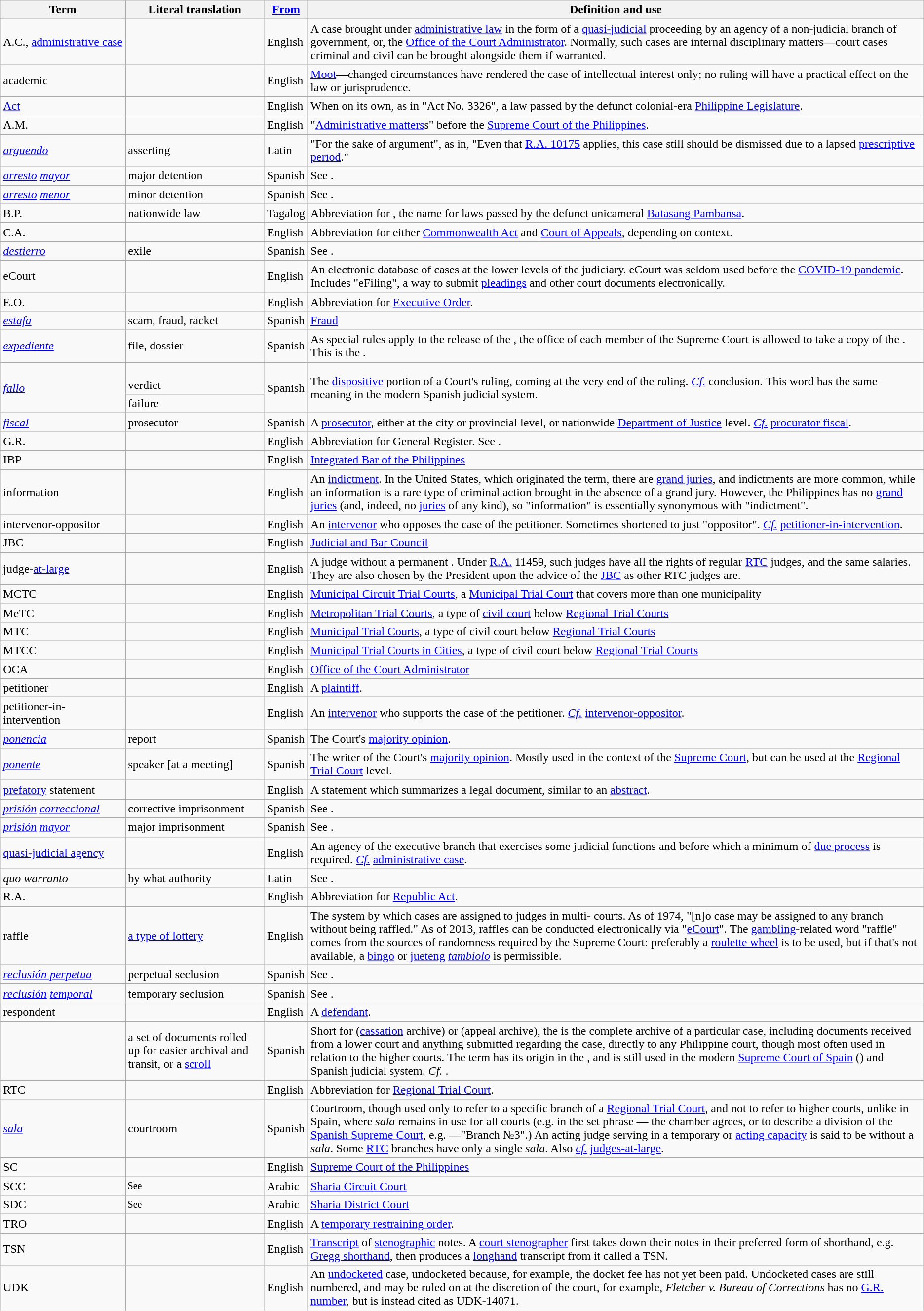<table class="wikitable sortable">
<tr>
<th>Term</th>
<th>Literal translation</th>
<th><a href='#'>From</a></th>
<th class="unsortable">Definition and use</th>
</tr>
<tr>
<td style=white-space:nowrap> A.C., <a href='#'>administrative case</a></td>
<td></td>
<td>English</td>
<td>A case brought under <a href='#'>administrative law</a> in the form of a <a href='#'>quasi-judicial</a> proceeding by an agency of a non-judicial branch of government, or, the <a href='#'>Office of the Court Administrator</a>. Normally, such cases are internal disciplinary matters—court cases criminal and civil can be brought alongside them if warranted.</td>
</tr>
<tr>
<td> academic</td>
<td></td>
<td>English</td>
<td><a href='#'>Moot</a>—changed circumstances have rendered the case of intellectual interest only; no ruling will have a practical effect on the law or jurisprudence.</td>
</tr>
<tr>
<td> <a href='#'>Act</a></td>
<td></td>
<td>English</td>
<td>When on its own, as in "Act No. 3326", a law passed by the defunct colonial-era <a href='#'>Philippine Legislature</a>.</td>
</tr>
<tr>
<td> A.M.</td>
<td></td>
<td>English</td>
<td>"<a href='#'>Administrative matters</a>s" before the <a href='#'>Supreme Court of the Philippines</a>.</td>
</tr>
<tr>
<td> <em><a href='#'>arguendo</a></em></td>
<td>asserting</td>
<td>Latin</td>
<td>"For the sake of argument", as in, "Even  that <a href='#'>R.A. 10175</a> applies, this case still should be dismissed due to a lapsed <a href='#'>prescriptive period</a>."</td>
</tr>
<tr>
<td> <em><a href='#'>arresto</a> <a href='#'>mayor</a></em></td>
<td>major detention</td>
<td>Spanish</td>
<td>See .</td>
</tr>
<tr>
<td> <em><a href='#'>arresto</a> <a href='#'>menor</a></em></td>
<td>minor detention</td>
<td>Spanish</td>
<td>See .</td>
</tr>
<tr>
<td>B.P.</td>
<td>nationwide law</td>
<td>Tagalog</td>
<td>Abbreviation for , the name for laws passed by the defunct unicameral <a href='#'>Batasang Pambansa</a>.</td>
</tr>
<tr>
<td>C.A.</td>
<td></td>
<td>English</td>
<td>Abbreviation for either <a href='#'>Commonwealth Act</a> and <a href='#'>Court of Appeals</a>, depending on context.</td>
</tr>
<tr>
<td><em><a href='#'>destierro</a></em></td>
<td>exile</td>
<td>Spanish</td>
<td>See .</td>
</tr>
<tr>
<td> eCourt</td>
<td></td>
<td>English</td>
<td>An electronic database of cases at the lower levels of the judiciary. eCourt was seldom used before the <a href='#'>COVID-19 pandemic</a>. Includes "eFiling", a way to submit <a href='#'>pleadings</a> and other court documents electronically.</td>
</tr>
<tr>
<td>E.O.</td>
<td></td>
<td>English</td>
<td>Abbreviation for <a href='#'>Executive Order</a>.</td>
</tr>
<tr>
<td><em><a href='#'>estafa</a></em></td>
<td>scam, fraud, racket</td>
<td>Spanish</td>
<td><a href='#'>Fraud</a></td>
</tr>
<tr>
<td><em><a href='#'>expediente</a></em></td>
<td>file, dossier</td>
<td>Spanish</td>
<td>As special rules apply to the release of the , the office of each member of the Supreme Court is allowed to take a copy of the . This is the .</td>
</tr>
<tr>
<td><em><a href='#'>fallo</a></em></td>
<td style="padding:0px;min-width:100%;"><br><table class="wikitable" style="border-top-width:0px;border-left-width:0px;border-right-width:0px;border-bottom-width:0px;min-width:100%;margin:0 0">
<tr>
<td style="border-top-width:0px;border-left-width:0px;border-right-width:0px">verdict</td>
</tr>
<tr>
<td style="border-top-width:0px;border-left-width:0px;border-right-width:0px;border-bottom-width:0px">failure </td>
</tr>
</table>
</td>
<td>Spanish</td>
<td>The <a href='#'>dispositive</a> portion of a Court's ruling, coming at the very end of the ruling. <em><a href='#'>Cf.</a></em> conclusion. This word has the same meaning in the modern Spanish judicial system.</td>
</tr>
<tr>
<td> <em><a href='#'>fiscal</a></em></td>
<td>prosecutor</td>
<td>Spanish</td>
<td>A <a href='#'>prosecutor</a>, either at the city or provincial level, or nationwide <a href='#'>Department of Justice</a> level. <em><a href='#'>Cf.</a></em> <a href='#'>procurator fiscal</a>.</td>
</tr>
<tr>
<td>G.R.</td>
<td></td>
<td>English</td>
<td>Abbreviation for General Register. See .</td>
</tr>
<tr>
<td> IBP</td>
<td></td>
<td>English</td>
<td><a href='#'>Integrated Bar of the Philippines</a></td>
</tr>
<tr>
<td> information</td>
<td></td>
<td>English</td>
<td>An <a href='#'>indictment</a>. In the United States, which originated the term, there are <a href='#'>grand juries</a>, and indictments are more common, while an information is a rare type of criminal action brought in the absence of a grand jury. However, the Philippines has no <a href='#'>grand juries</a> (and, indeed, no <a href='#'>juries</a> of any kind), so "information" is essentially synonymous with "indictment".</td>
</tr>
<tr>
<td> intervenor-oppositor</td>
<td></td>
<td>English</td>
<td>An <a href='#'>intervenor</a> who opposes the case of the petitioner. Sometimes shortened to just "oppositor". <em><a href='#'>Cf.</a></em> <a href='#'>petitioner-in-intervention</a>.</td>
</tr>
<tr>
<td> JBC</td>
<td></td>
<td>English</td>
<td><a href='#'>Judicial and Bar Council</a></td>
</tr>
<tr>
<td>judge-<a href='#'>at-large</a></td>
<td></td>
<td>English</td>
<td>A judge without a permanent . Under <a href='#'>R.A.</a> 11459, such judges have all the rights of regular <a href='#'>RTC</a> judges, and the same salaries. They are also chosen by the President upon the advice of the <a href='#'>JBC</a> as other RTC judges are.</td>
</tr>
<tr>
<td> MCTC</td>
<td></td>
<td>English</td>
<td><a href='#'>Municipal Circuit Trial Courts</a>, a <a href='#'>Municipal Trial Court</a> that covers more than one municipality</td>
</tr>
<tr>
<td> MeTC</td>
<td></td>
<td>English</td>
<td><a href='#'>Metropolitan Trial Courts</a>, a type of <a href='#'>civil court</a> below <a href='#'>Regional Trial Courts</a></td>
</tr>
<tr>
<td> MTC</td>
<td></td>
<td>English</td>
<td><a href='#'>Municipal Trial Courts</a>, a type of civil court below <a href='#'>Regional Trial Courts</a></td>
</tr>
<tr>
<td> MTCC</td>
<td></td>
<td>English</td>
<td><a href='#'>Municipal Trial Courts in Cities</a>, a type of civil court below <a href='#'>Regional Trial Courts</a></td>
</tr>
<tr>
<td> OCA</td>
<td></td>
<td>English</td>
<td><a href='#'>Office of the Court Administrator</a></td>
</tr>
<tr>
<td>petitioner</td>
<td></td>
<td>English</td>
<td>A <a href='#'>plaintiff</a>.</td>
</tr>
<tr>
<td> petitioner-in-intervention</td>
<td></td>
<td>English</td>
<td>An <a href='#'>intervenor</a> who supports the case of the petitioner. <em><a href='#'>Cf.</a></em> <a href='#'>intervenor-oppositor</a>.</td>
</tr>
<tr>
<td> <em><a href='#'>ponencia</a></em></td>
<td>report</td>
<td>Spanish</td>
<td>The Court's <a href='#'>majority opinion</a>.</td>
</tr>
<tr>
<td> <em><a href='#'>ponente</a></em></td>
<td>speaker [at a meeting]</td>
<td>Spanish</td>
<td>The writer of the Court's <a href='#'>majority opinion</a>. Mostly used in the context of the <a href='#'>Supreme Court</a>, but can be used at the <a href='#'>Regional Trial Court</a> level.</td>
</tr>
<tr>
<td> <a href='#'>prefatory</a> statement</td>
<td></td>
<td>English</td>
<td>A statement which summarizes a legal document, similar to an <a href='#'>abstract</a>.</td>
</tr>
<tr>
<td> <em><a href='#'>prisión</a> <a href='#'>correccional</a></em></td>
<td>corrective imprisonment</td>
<td>Spanish</td>
<td>See .</td>
</tr>
<tr>
<td> <em><a href='#'>prisión</a> <a href='#'>mayor</a></em></td>
<td>major imprisonment</td>
<td>Spanish</td>
<td>See .</td>
</tr>
<tr>
<td> <a href='#'>quasi-judicial agency</a></td>
<td></td>
<td>English</td>
<td>An agency of the executive branch that exercises some judicial functions and before which a minimum of <a href='#'>due process</a> is required. <em><a href='#'>Cf.</a></em> <a href='#'>administrative case</a>.</td>
</tr>
<tr>
<td> <em>quo warranto</em></td>
<td>by what authority</td>
<td>Latin</td>
<td>See .</td>
</tr>
<tr>
<td>R.A.</td>
<td></td>
<td>English</td>
<td>Abbreviation for <a href='#'>Republic Act</a>.</td>
</tr>
<tr>
<td> raffle</td>
<td><a href='#'>a type of lottery</a></td>
<td>English</td>
<td>The system by which cases are assigned to judges in multi- courts. As of 1974, "[n]o case may be assigned to any branch without being raffled." As of 2013, raffles can be conducted electronically via "<a href='#'>eCourt</a>". The <a href='#'>gambling</a>-related word "raffle" comes from the sources of randomness required by the Supreme Court: preferably a <a href='#'>roulette wheel</a> is to be used, but if that's not available, a <a href='#'>bingo</a> or <a href='#'>jueteng</a> <em><a href='#'>tambiolo</a></em> is permissible.</td>
</tr>
<tr>
<td> <em><a href='#'>reclusión perpetua</a></em></td>
<td>perpetual seclusion</td>
<td>Spanish</td>
<td>See .</td>
</tr>
<tr>
<td> <em><a href='#'>reclusión</a> <a href='#'>temporal</a></em></td>
<td>temporary seclusion</td>
<td>Spanish</td>
<td>See .</td>
</tr>
<tr>
<td> respondent</td>
<td></td>
<td>English</td>
<td>A <a href='#'>defendant</a>.</td>
</tr>
<tr>
<td> </td>
<td>a set of documents rolled up for easier archival and transit, or a <a href='#'>scroll</a></td>
<td>Spanish</td>
<td>Short for  (<a href='#'>cassation</a> archive) or  (appeal archive), the  is the complete archive of a particular case, including documents received from a lower court and anything submitted regarding the case, directly to any Philippine court, though most often used in relation to the higher courts. The term has its origin in the , and is still used in the modern <a href='#'>Supreme Court of Spain</a> () and Spanish judicial system. <em>Cf.</em> .</td>
</tr>
<tr>
<td> RTC</td>
<td></td>
<td>English</td>
<td>Abbreviation for <a href='#'>Regional Trial Court</a>.</td>
</tr>
<tr>
<td><em><a href='#'>sala</a></em></td>
<td>courtroom</td>
<td>Spanish</td>
<td>Courtroom, though used only to refer to a specific branch of a <a href='#'>Regional Trial Court</a>, and not to refer to higher courts, unlike in Spain, where <em>sala</em> remains in use for all courts (e.g. in the set phrase — the chamber agrees, or to describe a division of the <a href='#'>Spanish Supreme Court</a>, e.g. —"Branch №3".) An acting judge serving in a temporary or <a href='#'>acting capacity</a> is said to be without a <em>sala</em>. Some <a href='#'>RTC</a> branches have only a single <em>sala</em>. Also <em><a href='#'>cf.</a></em> <a href='#'>judges-at-large</a>.</td>
</tr>
<tr>
<td>SC</td>
<td></td>
<td>English</td>
<td><a href='#'>Supreme Court of the Philippines</a></td>
</tr>
<tr>
<td> SCC</td>
<td style=white-space:nowrap;font-size:smaller>See </td>
<td>Arabic</td>
<td><a href='#'>Sharia Circuit Court</a></td>
</tr>
<tr>
<td> SDC</td>
<td style=white-space:nowrap;font-size:smaller>See </td>
<td>Arabic</td>
<td><a href='#'>Sharia District Court</a></td>
</tr>
<tr>
<td> TRO</td>
<td></td>
<td>English</td>
<td>A <a href='#'>temporary restraining order</a>.</td>
</tr>
<tr>
<td> TSN</td>
<td></td>
<td>English</td>
<td><a href='#'>Transcript</a> of <a href='#'>stenographic</a> notes. A <a href='#'>court stenographer</a> first takes down their notes in their preferred form of shorthand, e.g. <a href='#'>Gregg shorthand</a>, then produces a <a href='#'>longhand</a> transcript from it called a TSN.</td>
</tr>
<tr>
<td> UDK</td>
<td></td>
<td>English</td>
<td>An <a href='#'>undocketed</a> case, undocketed because, for example, the docket fee has not yet been paid. Undocketed cases are still numbered, and may be ruled on at the discretion of the court, for example, <em>Fletcher v. Bureau of Corrections</em> has no <a href='#'>G.R. number</a>, but is instead cited as UDK-14071.</td>
</tr>
</table>
